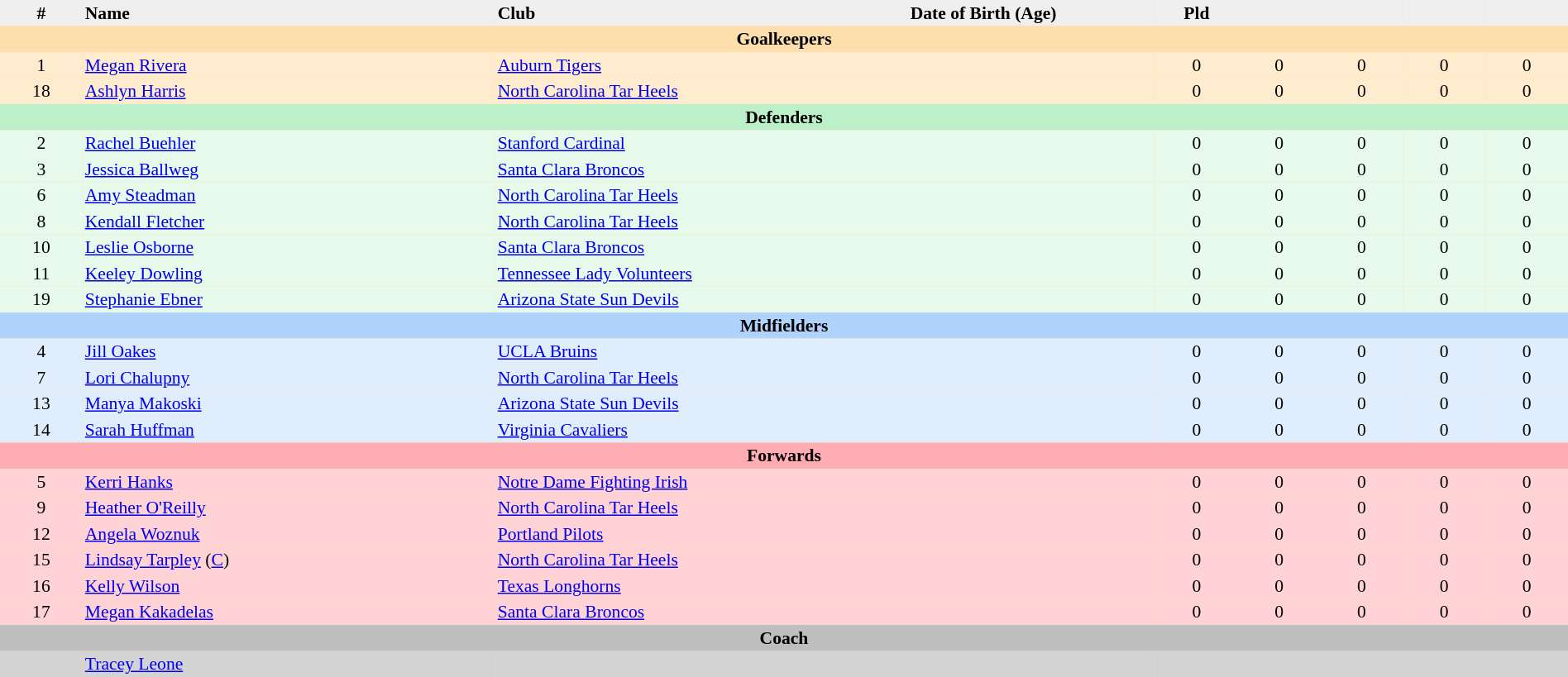<table border=0 cellpadding=2 cellspacing=0 bgcolor=#FFDEAD style="text-align:center; font-size:90%;" width=100%>
<tr bgcolor=#EFEFEF>
<th width=5%>#</th>
<th width=25% align=left>Name</th>
<th width=25% align=left>Club</th>
<th width=15% align=left>Date of Birth (Age)</th>
<th width=5%>Pld</th>
<th width=5%></th>
<th width=5%></th>
<th width=5%></th>
<th width=5%></th>
</tr>
<tr>
<th colspan=9 bgcolor=#FFDEAD>Goalkeepers</th>
</tr>
<tr bgcolor=#FFECCE>
<td>1</td>
<td align=left><a href='#'>Megan Rivera</a></td>
<td align=left> <a href='#'>Auburn Tigers</a></td>
<td align=left></td>
<td>0</td>
<td>0</td>
<td>0</td>
<td>0</td>
<td>0</td>
</tr>
<tr bgcolor=#FFECCE>
<td>18</td>
<td align=left><a href='#'>Ashlyn Harris</a></td>
<td align=left> <a href='#'>North Carolina Tar Heels</a></td>
<td align=left></td>
<td>0</td>
<td>0</td>
<td>0</td>
<td>0</td>
<td>0</td>
</tr>
<tr>
<th colspan=9 bgcolor=#BBF0C9>Defenders</th>
</tr>
<tr bgcolor=#E7FAEC>
<td>2</td>
<td align=left><a href='#'>Rachel Buehler</a></td>
<td align=left> <a href='#'>Stanford Cardinal</a></td>
<td align=left></td>
<td>0</td>
<td>0</td>
<td>0</td>
<td>0</td>
<td>0</td>
</tr>
<tr bgcolor=#E7FAEC>
<td>3</td>
<td align=left><a href='#'>Jessica Ballweg</a></td>
<td align=left> <a href='#'>Santa Clara Broncos</a></td>
<td align=left></td>
<td>0</td>
<td>0</td>
<td>0</td>
<td>0</td>
<td>0</td>
</tr>
<tr bgcolor=#E7FAEC>
<td>6</td>
<td align=left><a href='#'>Amy Steadman</a></td>
<td align=left> <a href='#'>North Carolina Tar Heels</a></td>
<td align=left></td>
<td>0</td>
<td>0</td>
<td>0</td>
<td>0</td>
<td>0</td>
</tr>
<tr bgcolor=#E7FAEC>
<td>8</td>
<td align=left><a href='#'>Kendall Fletcher</a></td>
<td align=left> <a href='#'>North Carolina Tar Heels</a></td>
<td align=left></td>
<td>0</td>
<td>0</td>
<td>0</td>
<td>0</td>
<td>0</td>
</tr>
<tr bgcolor=#E7FAEC>
<td>10</td>
<td align=left><a href='#'>Leslie Osborne</a></td>
<td align=left> <a href='#'>Santa Clara Broncos</a></td>
<td align=left></td>
<td>0</td>
<td>0</td>
<td>0</td>
<td>0</td>
<td>0</td>
</tr>
<tr bgcolor=#E7FAEC>
<td>11</td>
<td align=left><a href='#'>Keeley Dowling</a></td>
<td align=left> <a href='#'>Tennessee Lady Volunteers</a></td>
<td align=left></td>
<td>0</td>
<td>0</td>
<td>0</td>
<td>0</td>
<td>0</td>
</tr>
<tr bgcolor=#E7FAEC>
<td>19</td>
<td align=left><a href='#'>Stephanie Ebner</a></td>
<td align=left> <a href='#'>Arizona State Sun Devils</a></td>
<td align=left></td>
<td>0</td>
<td>0</td>
<td>0</td>
<td>0</td>
<td>0</td>
</tr>
<tr>
<th colspan=9 bgcolor=#B0D3FB>Midfielders</th>
</tr>
<tr bgcolor=#DFEDFD>
<td>4</td>
<td align=left><a href='#'>Jill Oakes</a></td>
<td align=left> <a href='#'>UCLA Bruins</a></td>
<td align=left></td>
<td>0</td>
<td>0</td>
<td>0</td>
<td>0</td>
<td>0</td>
</tr>
<tr bgcolor=#DFEDFD>
<td>7</td>
<td align=left><a href='#'>Lori Chalupny</a></td>
<td align=left> <a href='#'>North Carolina Tar Heels</a></td>
<td align=left></td>
<td>0</td>
<td>0</td>
<td>0</td>
<td>0</td>
<td>0</td>
</tr>
<tr bgcolor=#DFEDFD>
<td>13</td>
<td align=left><a href='#'>Manya Makoski</a></td>
<td align=left> <a href='#'>Arizona State Sun Devils</a></td>
<td align=left></td>
<td>0</td>
<td>0</td>
<td>0</td>
<td>0</td>
<td>0</td>
</tr>
<tr bgcolor=#DFEDFD>
<td>14</td>
<td align=left><a href='#'>Sarah Huffman</a></td>
<td align=left> <a href='#'>Virginia Cavaliers</a></td>
<td align=left></td>
<td>0</td>
<td>0</td>
<td>0</td>
<td>0</td>
<td>0</td>
</tr>
<tr>
<th colspan=9 bgcolor=#FFACB3>Forwards</th>
</tr>
<tr bgcolor=#FFD2D6>
<td>5</td>
<td align=left><a href='#'>Kerri Hanks</a></td>
<td align=left> <a href='#'>Notre Dame Fighting Irish</a></td>
<td align=left></td>
<td>0</td>
<td>0</td>
<td>0</td>
<td>0</td>
<td>0</td>
</tr>
<tr bgcolor=#FFD2D6>
<td>9</td>
<td align=left><a href='#'>Heather O'Reilly</a></td>
<td align=left> <a href='#'>North Carolina Tar Heels</a></td>
<td align=left></td>
<td>0</td>
<td>0</td>
<td>0</td>
<td>0</td>
<td>0</td>
</tr>
<tr bgcolor=#FFD2D6>
<td>12</td>
<td align=left><a href='#'>Angela Woznuk</a></td>
<td align=left> <a href='#'>Portland Pilots</a></td>
<td align=left></td>
<td>0</td>
<td>0</td>
<td>0</td>
<td>0</td>
<td>0</td>
</tr>
<tr bgcolor=#FFD2D6>
<td>15</td>
<td align=left><a href='#'>Lindsay Tarpley</a> (<a href='#'>C</a>)</td>
<td align=left> <a href='#'>North Carolina Tar Heels</a></td>
<td align=left></td>
<td>0</td>
<td>0</td>
<td>0</td>
<td>0</td>
<td>0</td>
</tr>
<tr bgcolor=#FFD2D6>
<td>16</td>
<td align=left><a href='#'>Kelly Wilson</a></td>
<td align=left> <a href='#'>Texas Longhorns</a></td>
<td align=left></td>
<td>0</td>
<td>0</td>
<td>0</td>
<td>0</td>
<td>0</td>
</tr>
<tr bgcolor=#FFD2D6>
<td>17</td>
<td align=left><a href='#'>Megan Kakadelas</a></td>
<td align=left> <a href='#'>Santa Clara Broncos</a></td>
<td align=left></td>
<td>0</td>
<td>0</td>
<td>0</td>
<td>0</td>
<td>0</td>
</tr>
<tr>
<th colspan=9 bgcolor=#BEBEBE>Coach</th>
</tr>
<tr bgcolor=#D3D3D3>
<td></td>
<td align=left> <a href='#'>Tracey Leone</a></td>
<td></td>
<td align=left></td>
<td colspan=5></td>
</tr>
</table>
